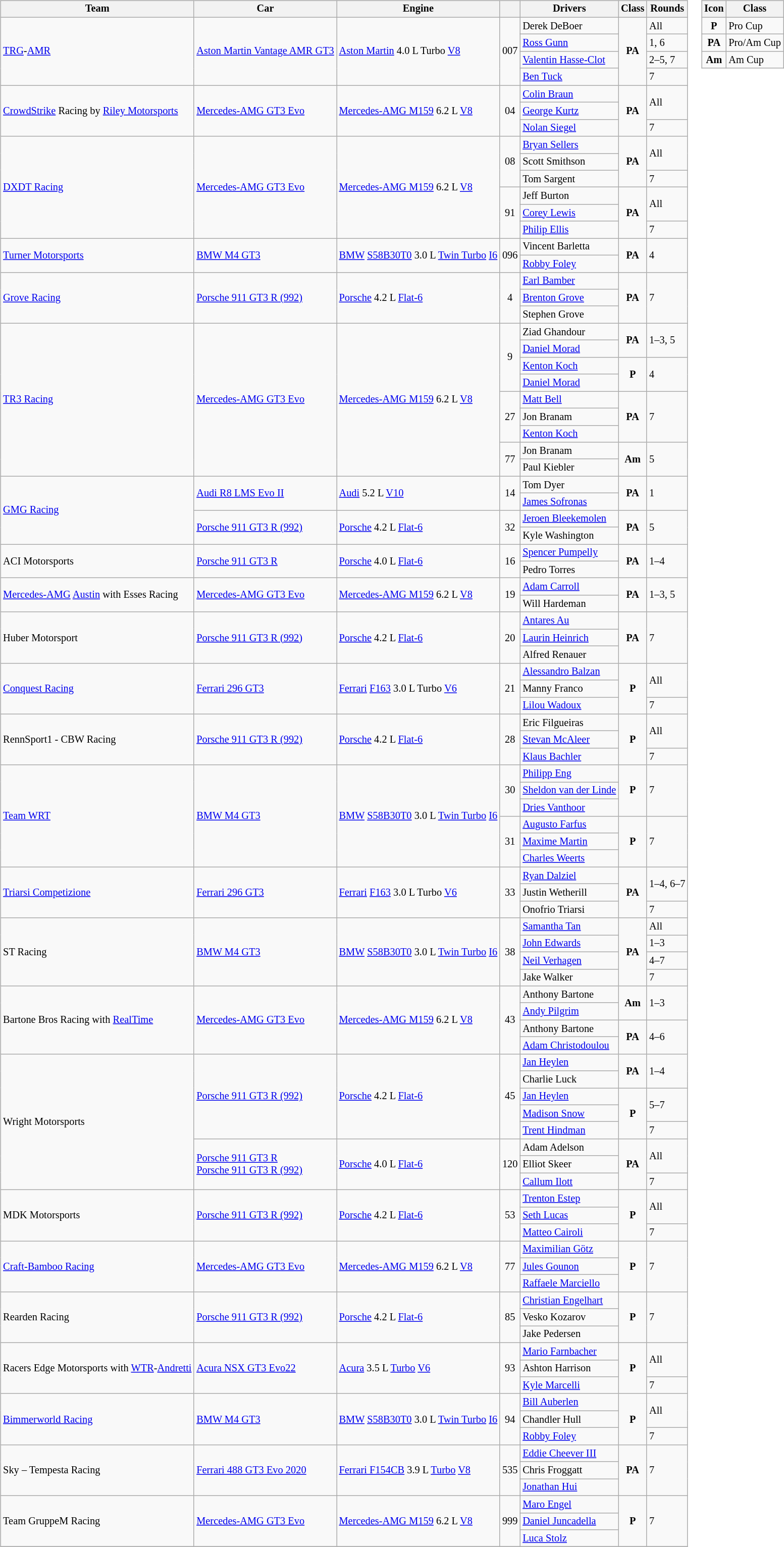<table>
<tr>
<td><br><table class="wikitable" style="font-size:85%;">
<tr>
<th>Team</th>
<th>Car</th>
<th>Engine</th>
<th></th>
<th>Drivers</th>
<th>Class</th>
<th>Rounds</th>
</tr>
<tr>
<td rowspan="4"> <a href='#'>TRG</a>-<a href='#'>AMR</a></td>
<td rowspan="4"><a href='#'>Aston Martin Vantage AMR GT3</a></td>
<td rowspan="4"><a href='#'>Aston Martin</a> 4.0 L Turbo <a href='#'>V8</a></td>
<td rowspan="4" align="center">007</td>
<td> Derek DeBoer</td>
<td rowspan="4" align="center"><strong><span>PA</span></strong></td>
<td>All</td>
</tr>
<tr>
<td> <a href='#'>Ross Gunn</a></td>
<td>1, 6</td>
</tr>
<tr>
<td> <a href='#'>Valentin Hasse-Clot</a></td>
<td>2–5, 7</td>
</tr>
<tr>
<td> <a href='#'>Ben Tuck</a></td>
<td>7</td>
</tr>
<tr>
<td rowspan="3"> <a href='#'>CrowdStrike</a> Racing by <a href='#'>Riley Motorsports</a></td>
<td rowspan="3"><a href='#'>Mercedes-AMG GT3 Evo</a></td>
<td rowspan="3"><a href='#'>Mercedes-AMG M159</a> 6.2 L <a href='#'>V8</a></td>
<td rowspan="3" align="center">04</td>
<td> <a href='#'>Colin Braun</a></td>
<td rowspan="3" align="center"><strong><span>PA</span></strong></td>
<td rowspan="2">All</td>
</tr>
<tr>
<td> <a href='#'>George Kurtz</a></td>
</tr>
<tr>
<td> <a href='#'>Nolan Siegel</a></td>
<td>7</td>
</tr>
<tr>
<td rowspan="6"> <a href='#'>DXDT Racing</a></td>
<td rowspan="6"><a href='#'>Mercedes-AMG GT3 Evo</a></td>
<td rowspan="6"><a href='#'>Mercedes-AMG M159</a> 6.2 L <a href='#'>V8</a></td>
<td rowspan="3" align="center">08</td>
<td> <a href='#'>Bryan Sellers</a></td>
<td rowspan="3" align="center"><strong><span>PA</span></strong></td>
<td rowspan="2">All</td>
</tr>
<tr>
<td> Scott Smithson</td>
</tr>
<tr>
<td> Tom Sargent</td>
<td>7</td>
</tr>
<tr>
<td rowspan="3" align="center">91</td>
<td> Jeff Burton</td>
<td rowspan="3" align="center"><strong><span>PA</span></strong></td>
<td rowspan="2">All</td>
</tr>
<tr>
<td> <a href='#'>Corey Lewis</a></td>
</tr>
<tr>
<td> <a href='#'>Philip Ellis</a></td>
<td>7</td>
</tr>
<tr>
<td rowspan="2"> <a href='#'>Turner Motorsports</a></td>
<td rowspan="2"><a href='#'>BMW M4 GT3</a></td>
<td rowspan="2"><a href='#'>BMW</a> <a href='#'>S58B30T0</a> 3.0 L <a href='#'>Twin Turbo</a> <a href='#'>I6</a></td>
<td rowspan="2" align=center>096</td>
<td> Vincent Barletta</td>
<td rowspan="2" align=center><strong><span>PA</span></strong></td>
<td rowspan="2">4</td>
</tr>
<tr>
<td> <a href='#'>Robby Foley</a></td>
</tr>
<tr>
<td rowspan="3"> <a href='#'>Grove Racing</a></td>
<td rowspan="3"><a href='#'>Porsche 911 GT3 R (992)</a></td>
<td rowspan="3"><a href='#'>Porsche</a> 4.2 L <a href='#'>Flat-6</a></td>
<td rowspan="3" align="center">4</td>
<td> <a href='#'>Earl Bamber</a></td>
<td rowspan="3" align="center"><strong><span>PA</span></strong></td>
<td rowspan="3">7</td>
</tr>
<tr>
<td> <a href='#'>Brenton Grove</a></td>
</tr>
<tr>
<td> Stephen Grove</td>
</tr>
<tr>
<td rowspan="9"> <a href='#'>TR3 Racing</a></td>
<td rowspan="9"><a href='#'>Mercedes-AMG GT3 Evo</a></td>
<td rowspan="9"><a href='#'>Mercedes-AMG M159</a> 6.2 L <a href='#'>V8</a></td>
<td rowspan="4" align="center">9</td>
<td> Ziad Ghandour</td>
<td rowspan="2" align="center"><strong><span>PA</span></strong></td>
<td rowspan=2>1–3, 5</td>
</tr>
<tr>
<td> <a href='#'>Daniel Morad</a></td>
</tr>
<tr>
<td> <a href='#'>Kenton Koch</a></td>
<td rowspan="2" align=center><strong><span>P</span></strong></td>
<td rowspan="2">4</td>
</tr>
<tr>
<td> <a href='#'>Daniel Morad</a></td>
</tr>
<tr>
<td rowspan="3" align="center">27</td>
<td> <a href='#'>Matt Bell</a></td>
<td rowspan="3" align="center"><strong><span>PA</span></strong></td>
<td rowspan="3">7</td>
</tr>
<tr>
<td> Jon Branam</td>
</tr>
<tr>
<td> <a href='#'>Kenton Koch</a></td>
</tr>
<tr>
<td rowspan="2" align="center">77</td>
<td> Jon Branam</td>
<td rowspan="2" align=center><strong><span>Am</span></strong></td>
<td rowspan="2">5</td>
</tr>
<tr>
<td> Paul Kiebler</td>
</tr>
<tr>
<td rowspan="4"> <a href='#'>GMG Racing</a></td>
<td rowspan="2"><a href='#'>Audi R8 LMS Evo II</a></td>
<td rowspan="2"><a href='#'>Audi</a> 5.2 L <a href='#'>V10</a></td>
<td rowspan="2" align=center>14</td>
<td> Tom Dyer</td>
<td rowspan="2" align=center><strong><span>PA</span></strong></td>
<td rowspan="2">1</td>
</tr>
<tr>
<td> <a href='#'>James Sofronas</a></td>
</tr>
<tr>
<td rowspan="2"><a href='#'>Porsche 911 GT3 R (992)</a></td>
<td rowspan="2"><a href='#'>Porsche</a> 4.2 L <a href='#'>Flat-6</a></td>
<td rowspan="2" align=center>32</td>
<td> <a href='#'>Jeroen Bleekemolen</a></td>
<td rowspan="2" align=center><strong><span>PA</span></strong></td>
<td rowspan="2">5</td>
</tr>
<tr>
<td> Kyle Washington</td>
</tr>
<tr>
<td rowspan="2"> ACI Motorsports</td>
<td rowspan="2"><a href='#'>Porsche 911 GT3 R</a></td>
<td rowspan="2"><a href='#'>Porsche</a> 4.0 L <a href='#'>Flat-6</a></td>
<td rowspan="2" align="center">16</td>
<td> <a href='#'>Spencer Pumpelly</a></td>
<td rowspan="2" align="center"><strong><span>PA</span></strong></td>
<td rowspan="2">1–4</td>
</tr>
<tr>
<td> Pedro Torres</td>
</tr>
<tr>
<td rowspan="2"> <a href='#'>Mercedes-AMG</a> <a href='#'>Austin</a> with Esses Racing</td>
<td rowspan="2"><a href='#'>Mercedes-AMG GT3 Evo</a></td>
<td rowspan="2"><a href='#'>Mercedes-AMG M159</a> 6.2 L <a href='#'>V8</a></td>
<td rowspan="2" align=center>19</td>
<td> <a href='#'>Adam Carroll</a></td>
<td rowspan="2" align=center><strong><span>PA</span></strong></td>
<td rowspan="2">1–3, 5</td>
</tr>
<tr>
<td> Will Hardeman</td>
</tr>
<tr>
<td rowspan="3"> Huber Motorsport</td>
<td rowspan="3"><a href='#'>Porsche 911 GT3 R (992)</a></td>
<td rowspan="3"><a href='#'>Porsche</a> 4.2 L <a href='#'>Flat-6</a></td>
<td rowspan="3" align="center">20</td>
<td> <a href='#'>Antares Au</a></td>
<td rowspan="3" align="center"><strong><span>PA</span></strong></td>
<td rowspan="3">7</td>
</tr>
<tr>
<td> <a href='#'>Laurin Heinrich</a></td>
</tr>
<tr>
<td> Alfred Renauer</td>
</tr>
<tr>
<td rowspan="3"> <a href='#'>Conquest Racing</a></td>
<td rowspan="3"><a href='#'>Ferrari 296 GT3</a></td>
<td rowspan="3"><a href='#'>Ferrari</a> <a href='#'>F163</a> 3.0 L Turbo <a href='#'>V6</a></td>
<td rowspan="3" align=center>21</td>
<td> <a href='#'>Alessandro Balzan</a></td>
<td rowspan="3" align="center"><strong><span>P</span></strong></td>
<td rowspan="2">All</td>
</tr>
<tr>
<td> Manny Franco</td>
</tr>
<tr>
<td> <a href='#'>Lilou Wadoux</a></td>
<td>7</td>
</tr>
<tr>
<td rowspan="3"> RennSport1 - CBW Racing</td>
<td rowspan="3"><a href='#'>Porsche 911 GT3 R (992)</a></td>
<td rowspan="3"><a href='#'>Porsche</a> 4.2 L <a href='#'>Flat-6</a></td>
<td rowspan="3" align=center>28</td>
<td> Eric Filgueiras</td>
<td rowspan="3" align="center"><strong><span>P</span></strong></td>
<td rowspan="2">All</td>
</tr>
<tr>
<td> <a href='#'>Stevan McAleer</a></td>
</tr>
<tr>
<td> <a href='#'>Klaus Bachler</a></td>
<td>7</td>
</tr>
<tr>
<td rowspan="6"> <a href='#'>Team WRT</a></td>
<td rowspan="6"><a href='#'>BMW M4 GT3</a></td>
<td rowspan="6"><a href='#'>BMW</a> <a href='#'>S58B30T0</a> 3.0 L <a href='#'>Twin Turbo</a> <a href='#'>I6</a></td>
<td rowspan="3" align="center">30</td>
<td> <a href='#'>Philipp Eng</a></td>
<td rowspan="3" align="center"><strong><span>P</span></strong></td>
<td rowspan="3">7</td>
</tr>
<tr>
<td> <a href='#'>Sheldon van der Linde</a></td>
</tr>
<tr>
<td> <a href='#'>Dries Vanthoor</a></td>
</tr>
<tr>
<td rowspan="3" align="center">31</td>
<td> <a href='#'>Augusto Farfus</a></td>
<td rowspan="3" align="center"><strong><span>P</span></strong></td>
<td rowspan="3">7</td>
</tr>
<tr>
<td> <a href='#'>Maxime Martin</a></td>
</tr>
<tr>
<td> <a href='#'>Charles Weerts</a></td>
</tr>
<tr>
<td rowspan="3"> <a href='#'>Triarsi Competizione</a></td>
<td rowspan="3"><a href='#'>Ferrari 296 GT3</a></td>
<td rowspan="3"><a href='#'>Ferrari</a> <a href='#'>F163</a> 3.0 L Turbo <a href='#'>V6</a></td>
<td rowspan="3" align=center>33</td>
<td> <a href='#'>Ryan Dalziel</a></td>
<td rowspan="3" align="center"><strong><span>PA</span></strong></td>
<td rowspan="2">1–4, 6–7</td>
</tr>
<tr>
<td> Justin Wetherill</td>
</tr>
<tr>
<td> Onofrio Triarsi</td>
<td>7</td>
</tr>
<tr>
<td rowspan="4"> ST Racing</td>
<td rowspan="4"><a href='#'>BMW M4 GT3</a></td>
<td rowspan="4"><a href='#'>BMW</a> <a href='#'>S58B30T0</a> 3.0 L <a href='#'>Twin Turbo</a> <a href='#'>I6</a></td>
<td rowspan="4" align="center">38</td>
<td> <a href='#'>Samantha Tan</a></td>
<td rowspan="4" align="center"><strong><span>PA</span></strong></td>
<td>All</td>
</tr>
<tr>
<td> <a href='#'>John Edwards</a></td>
<td>1–3</td>
</tr>
<tr>
<td> <a href='#'>Neil Verhagen</a></td>
<td>4–7</td>
</tr>
<tr>
<td> Jake Walker</td>
<td>7</td>
</tr>
<tr>
<td rowspan="4"> Bartone Bros Racing with <a href='#'>RealTime</a></td>
<td rowspan="4"><a href='#'>Mercedes-AMG GT3 Evo</a></td>
<td rowspan="4"><a href='#'>Mercedes-AMG M159</a> 6.2 L <a href='#'>V8</a></td>
<td rowspan="4" align="center">43</td>
<td> Anthony Bartone</td>
<td rowspan="2" align="center"><strong><span>Am</span></strong></td>
<td rowspan=2>1–3</td>
</tr>
<tr>
<td> <a href='#'>Andy Pilgrim</a></td>
</tr>
<tr>
<td> Anthony Bartone</td>
<td rowspan="2" align="center"><strong><span>PA</span></strong></td>
<td rowspan=2>4–6</td>
</tr>
<tr>
<td> <a href='#'>Adam Christodoulou</a></td>
</tr>
<tr>
<td rowspan="8"> Wright Motorsports</td>
<td rowspan="5"><a href='#'>Porsche 911 GT3 R (992)</a></td>
<td rowspan="5"><a href='#'>Porsche</a> 4.2 L <a href='#'>Flat-6</a></td>
<td rowspan="5" align="center">45</td>
<td> <a href='#'>Jan Heylen</a></td>
<td rowspan="2" align="center"><strong><span>PA</span></strong></td>
<td rowspan="2">1–4</td>
</tr>
<tr>
<td> Charlie Luck</td>
</tr>
<tr>
<td> <a href='#'>Jan Heylen</a></td>
<td rowspan="3" align=center><strong><span>P</span></strong></td>
<td rowspan="2">5–7</td>
</tr>
<tr>
<td> <a href='#'>Madison Snow</a></td>
</tr>
<tr>
<td> <a href='#'>Trent Hindman</a></td>
<td>7</td>
</tr>
<tr>
<td rowspan="3"><a href='#'>Porsche 911 GT3 R</a> <small></small> <br> <a href='#'>Porsche 911 GT3 R (992)</a> <small></small></td>
<td rowspan="3"><a href='#'>Porsche</a> 4.0 L <a href='#'>Flat-6</a></td>
<td rowspan="3" align="center">120</td>
<td> Adam Adelson</td>
<td rowspan="3" align="center"><strong><span>PA</span></strong></td>
<td rowspan="2">All</td>
</tr>
<tr>
<td> Elliot Skeer</td>
</tr>
<tr>
<td> <a href='#'>Callum Ilott</a></td>
<td>7</td>
</tr>
<tr>
<td rowspan="3"> MDK Motorsports</td>
<td rowspan="3"><a href='#'>Porsche 911 GT3 R (992)</a></td>
<td rowspan="3"><a href='#'>Porsche</a> 4.2 L <a href='#'>Flat-6</a></td>
<td rowspan="3" align=center>53</td>
<td> <a href='#'>Trenton Estep</a></td>
<td rowspan="3" align=center><strong><span>P</span></strong></td>
<td rowspan="2">All</td>
</tr>
<tr>
<td> <a href='#'>Seth Lucas</a></td>
</tr>
<tr>
<td> <a href='#'>Matteo Cairoli</a></td>
<td>7</td>
</tr>
<tr>
<td rowspan="3"> <a href='#'>Craft-Bamboo Racing</a></td>
<td rowspan="3"><a href='#'>Mercedes-AMG GT3 Evo</a></td>
<td rowspan="3"><a href='#'>Mercedes-AMG M159</a> 6.2 L <a href='#'>V8</a></td>
<td rowspan="3" align="center">77</td>
<td> <a href='#'>Maximilian Götz</a></td>
<td rowspan="3" align="center"><strong><span>P</span></strong></td>
<td rowspan="3">7</td>
</tr>
<tr>
<td> <a href='#'>Jules Gounon</a></td>
</tr>
<tr>
<td> <a href='#'>Raffaele Marciello</a></td>
</tr>
<tr>
<td rowspan="3"> Rearden Racing</td>
<td rowspan="3"><a href='#'>Porsche 911 GT3 R (992)</a></td>
<td rowspan="3"><a href='#'>Porsche</a> 4.2 L <a href='#'>Flat-6</a></td>
<td rowspan="3" align="center">85</td>
<td> <a href='#'>Christian Engelhart</a></td>
<td rowspan="3" align="center"><strong><span>P</span></strong></td>
<td rowspan="3">7</td>
</tr>
<tr>
<td> Vesko Kozarov</td>
</tr>
<tr>
<td> Jake Pedersen</td>
</tr>
<tr>
<td rowspan="3"> Racers Edge Motorsports with <a href='#'>WTR</a>-<a href='#'>Andretti</a></td>
<td rowspan="3"><a href='#'>Acura NSX GT3 Evo22</a></td>
<td rowspan="3"><a href='#'>Acura</a> 3.5 L <a href='#'>Turbo</a> <a href='#'>V6</a></td>
<td rowspan="3" align="center">93</td>
<td> <a href='#'>Mario Farnbacher</a></td>
<td rowspan="3" align=center><strong><span>P</span></strong></td>
<td rowspan="2">All</td>
</tr>
<tr>
<td> Ashton Harrison</td>
</tr>
<tr>
<td> <a href='#'>Kyle Marcelli</a></td>
<td>7</td>
</tr>
<tr>
<td rowspan="3"> <a href='#'>Bimmerworld Racing</a></td>
<td rowspan="3"><a href='#'>BMW M4 GT3</a></td>
<td rowspan="3"><a href='#'>BMW</a> <a href='#'>S58B30T0</a> 3.0 L <a href='#'>Twin Turbo</a> <a href='#'>I6</a></td>
<td rowspan="3" align="center">94</td>
<td> <a href='#'>Bill Auberlen</a></td>
<td rowspan="3" align="center"><strong><span>P</span></strong></td>
<td rowspan="2">All</td>
</tr>
<tr>
<td> Chandler Hull</td>
</tr>
<tr>
<td> <a href='#'>Robby Foley</a></td>
<td>7</td>
</tr>
<tr>
<td rowspan="3"> Sky – Tempesta Racing</td>
<td rowspan="3"><a href='#'>Ferrari 488 GT3 Evo 2020</a></td>
<td rowspan="3"><a href='#'>Ferrari F154CB</a> 3.9 L <a href='#'>Turbo</a> <a href='#'>V8</a></td>
<td rowspan="3" align="center">535</td>
<td> <a href='#'>Eddie Cheever III</a></td>
<td rowspan="3" align="center"><strong><span>PA</span></strong></td>
<td rowspan="3">7</td>
</tr>
<tr>
<td> Chris Froggatt</td>
</tr>
<tr>
<td> <a href='#'>Jonathan Hui</a></td>
</tr>
<tr>
<td rowspan="3"> Team GruppeM Racing</td>
<td rowspan="3"><a href='#'>Mercedes-AMG GT3 Evo</a></td>
<td rowspan="3"><a href='#'>Mercedes-AMG M159</a> 6.2 L <a href='#'>V8</a></td>
<td rowspan="3" align="center">999</td>
<td> <a href='#'>Maro Engel</a></td>
<td rowspan="3" align="center"><strong><span>P</span></strong></td>
<td rowspan="3">7</td>
</tr>
<tr>
<td> <a href='#'>Daniel Juncadella</a></td>
</tr>
<tr>
<td> <a href='#'>Luca Stolz</a></td>
</tr>
<tr>
</tr>
</table>
</td>
<td valign="top"><br><table class="wikitable" style="font-size:85%;">
<tr>
<th>Icon</th>
<th>Class</th>
</tr>
<tr>
<td align=center><strong><span>P</span></strong></td>
<td>Pro Cup</td>
</tr>
<tr>
<td align=center><strong><span>PA</span></strong></td>
<td>Pro/Am Cup</td>
</tr>
<tr>
<td align=center><strong><span>Am</span></strong></td>
<td>Am Cup</td>
</tr>
</table>
</td>
</tr>
</table>
